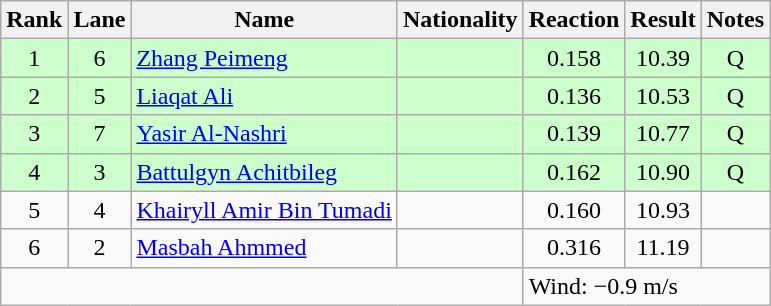<table class="wikitable sortable" style="text-align:center">
<tr>
<th>Rank</th>
<th>Lane</th>
<th>Name</th>
<th>Nationality</th>
<th>Reaction</th>
<th>Result</th>
<th>Notes</th>
</tr>
<tr style="background:#cfc;">
<td>1</td>
<td>6</td>
<td align=left><a href='#'>Zhang Peimeng</a></td>
<td align=left></td>
<td>0.158</td>
<td>10.39</td>
<td>Q</td>
</tr>
<tr style="background:#cfc;">
<td>2</td>
<td>5</td>
<td align=left><a href='#'>Liaqat Ali</a></td>
<td align=left></td>
<td>0.136</td>
<td>10.53</td>
<td>Q</td>
</tr>
<tr style="background:#cfc;">
<td>3</td>
<td>7</td>
<td align=left><a href='#'>Yasir Al-Nashri</a></td>
<td align=left></td>
<td>0.139</td>
<td>10.77</td>
<td>Q</td>
</tr>
<tr style="background:#cfc;">
<td>4</td>
<td>3</td>
<td align=left><a href='#'>Battulgyn Achitbileg</a></td>
<td align=left></td>
<td>0.162</td>
<td>10.90</td>
<td>Q</td>
</tr>
<tr>
<td>5</td>
<td>4</td>
<td align=left><a href='#'>Khairyll Amir Bin Tumadi</a></td>
<td align=left></td>
<td>0.160</td>
<td>10.93</td>
<td></td>
</tr>
<tr>
<td>6</td>
<td>2</td>
<td align=left><a href='#'>Masbah Ahmmed</a></td>
<td align=left></td>
<td>0.316</td>
<td>11.19</td>
<td></td>
</tr>
<tr class="sortbottom">
<td colspan=4></td>
<td colspan="3" style="text-align:left;">Wind: −0.9 m/s</td>
</tr>
</table>
